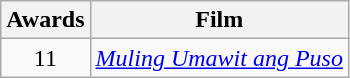<table class="wikitable" style="text-align:center">
<tr>
<th scope="col">Awards</th>
<th scope="col">Film</th>
</tr>
<tr>
<td>11</td>
<td align=left><em><a href='#'>Muling Umawit ang Puso</a></em></td>
</tr>
</table>
